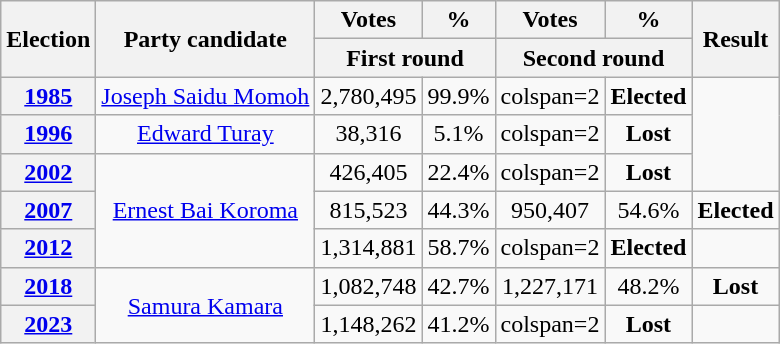<table class="wikitable" style="text-align:center">
<tr>
<th rowspan="2">Election</th>
<th rowspan="2">Party candidate</th>
<th>Votes</th>
<th>%</th>
<th>Votes</th>
<th>%</th>
<th rowspan="2">Result</th>
</tr>
<tr>
<th colspan="2">First round</th>
<th colspan="2">Second round</th>
</tr>
<tr>
<th><a href='#'>1985</a></th>
<td><a href='#'>Joseph Saidu Momoh</a></td>
<td>2,780,495</td>
<td>99.9%</td>
<td>colspan=2 </td>
<td><strong>Elected</strong> </td>
</tr>
<tr>
<th><a href='#'>1996</a></th>
<td><a href='#'>Edward Turay</a></td>
<td>38,316</td>
<td>5.1%</td>
<td>colspan=2 </td>
<td><strong>Lost</strong> </td>
</tr>
<tr>
<th><a href='#'>2002</a></th>
<td rowspan="3"><a href='#'>Ernest Bai Koroma</a></td>
<td>426,405</td>
<td>22.4%</td>
<td>colspan=2 </td>
<td><strong>Lost</strong> </td>
</tr>
<tr>
<th><a href='#'>2007</a></th>
<td>815,523</td>
<td>44.3%</td>
<td>950,407</td>
<td>54.6%</td>
<td><strong>Elected</strong> </td>
</tr>
<tr>
<th><a href='#'>2012</a></th>
<td>1,314,881</td>
<td>58.7%</td>
<td>colspan=2 </td>
<td><strong>Elected</strong> </td>
</tr>
<tr>
<th><a href='#'>2018</a></th>
<td rowspan=2><a href='#'>Samura Kamara</a></td>
<td>1,082,748</td>
<td>42.7%</td>
<td>1,227,171</td>
<td>48.2%</td>
<td><strong>Lost</strong> </td>
</tr>
<tr>
<th><a href='#'>2023</a></th>
<td>1,148,262</td>
<td>41.2%</td>
<td>colspan=2 </td>
<td><strong>Lost</strong> </td>
</tr>
</table>
